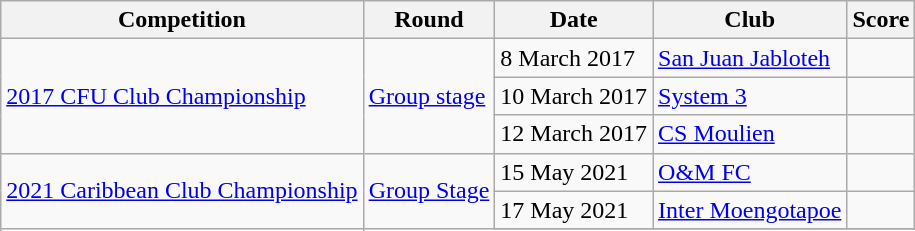<table class="wikitable" align=center>
<tr>
<th>Competition</th>
<th>Round</th>
<th>Date</th>
<th>Club</th>
<th>Score</th>
</tr>
<tr>
<td style="text-align:left;" rowspan=3><a href='#'>2017 CFU Club Championship</a></td>
<td style="text-align:left;" rowspan=3><a href='#'>Group stage</a></td>
<td>8 March 2017</td>
<td style="text-align:left;"> <a href='#'>San Juan Jabloteh</a></td>
<td></td>
</tr>
<tr>
<td>10 March 2017</td>
<td style="text-align:left;"> <a href='#'>System 3</a></td>
<td></td>
</tr>
<tr>
<td>12 March 2017</td>
<td style="text-align:left;"> <a href='#'>CS Moulien</a></td>
<td></td>
</tr>
<tr>
<td rowspan=3><a href='#'>2021 Caribbean Club Championship</a></td>
<td rowspan=3><a href='#'>Group Stage</a></td>
<td>15 May 2021</td>
<td style="text-align:left;"> <a href='#'>O&M FC</a></td>
<td></td>
</tr>
<tr>
<td>17 May 2021</td>
<td style="text-align:left;"> <a href='#'>Inter Moengotapoe</a></td>
<td></td>
</tr>
<tr>
</tr>
</table>
